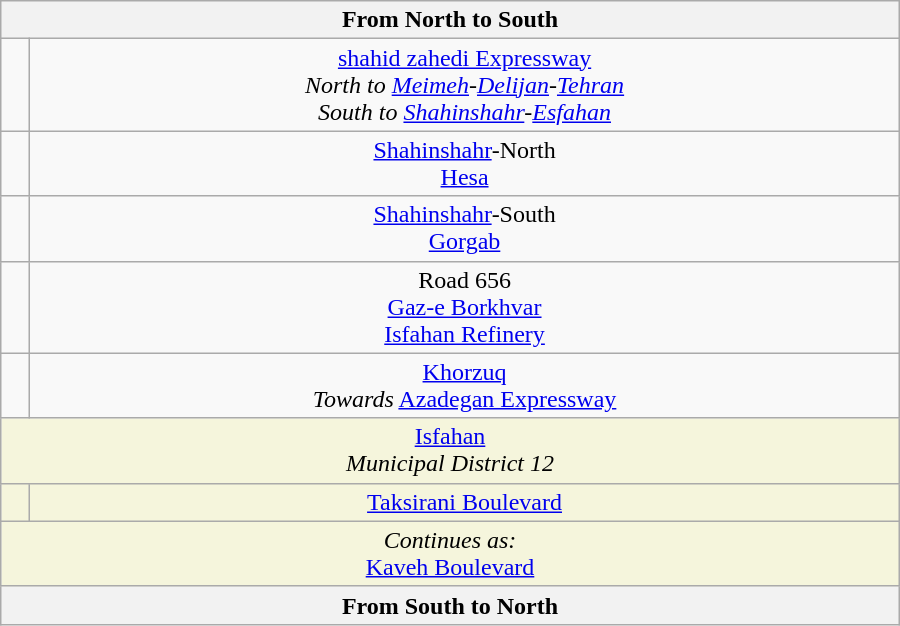<table class="wikitable" style="text-align:center" width="600px">
<tr>
<th text-align="center" colspan="3"> From North to South </th>
</tr>
<tr>
<td><br></td>
<td> <a href='#'>shahid zahedi Expressway</a><br><em>North to <a href='#'>Meimeh</a>-<a href='#'>Delijan</a>-<a href='#'>Tehran</a></em><br><em>South to <a href='#'>Shahinshahr</a>-<a href='#'>Esfahan</a></em></td>
</tr>
<tr>
<td></td>
<td> <a href='#'>Shahinshahr</a>-North<br> <a href='#'>Hesa</a></td>
</tr>
<tr>
<td></td>
<td> <a href='#'>Shahinshahr</a>-South<br> <a href='#'>Gorgab</a></td>
</tr>
<tr>
<td></td>
<td> Road 656<br> <a href='#'>Gaz-e Borkhvar</a><br><a href='#'>Isfahan Refinery</a></td>
</tr>
<tr>
<td></td>
<td> <a href='#'>Khorzuq</a><br><em>Towards</em>  <a href='#'>Azadegan Expressway</a></td>
</tr>
<tr>
<td colspan="7" align="center" bgcolor="#F5 F5 DC">  <a href='#'>Isfahan</a> <br><em>Municipal District 12</em></td>
</tr>
<tr>
<td align="center" colspan="1" bgcolor="F5 F5 DC"><br></td>
<td align="center" colspan="1" bgcolor="F5 F5 DC"> <a href='#'>Taksirani Boulevard</a></td>
</tr>
<tr>
<td colspan="7" align="center" bgcolor="#F5 F5 DC"><em>Continues as:</em><br> <a href='#'>Kaveh Boulevard</a></td>
</tr>
<tr>
<th text-align="center" colspan="3"> From South to North </th>
</tr>
</table>
